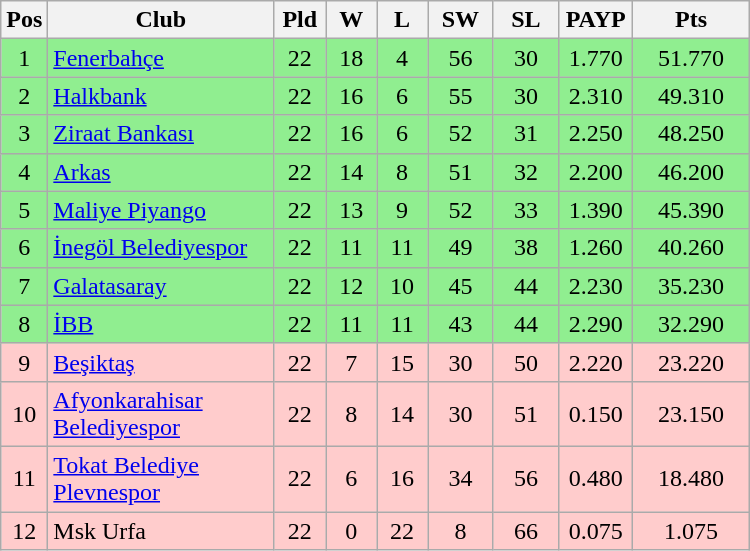<table class=wikitable style="text-align:center;" width="500">
<tr>
<th width=4%>Pos</th>
<th width=31%>Club</th>
<th width=7%>Pld</th>
<th width=7%>W</th>
<th width=7%>L</th>
<th width=9%>SW</th>
<th width=9%>SL</th>
<th width=10%>PAYP</th>
<th width=16%>Pts</th>
</tr>
<tr bgcolor=lightgreen>
<td>1</td>
<td align="left"><a href='#'>Fenerbahçe</a></td>
<td>22</td>
<td>18</td>
<td>4</td>
<td>56</td>
<td>30</td>
<td>1.770</td>
<td>51.770</td>
</tr>
<tr bgcolor=lightgreen>
<td>2</td>
<td align="left"><a href='#'>Halkbank</a></td>
<td>22</td>
<td>16</td>
<td>6</td>
<td>55</td>
<td>30</td>
<td>2.310</td>
<td>49.310</td>
</tr>
<tr bgcolor=lightgreen>
<td>3</td>
<td align="left"><a href='#'>Ziraat Bankası</a></td>
<td>22</td>
<td>16</td>
<td>6</td>
<td>52</td>
<td>31</td>
<td>2.250</td>
<td>48.250</td>
</tr>
<tr bgcolor=lightgreen>
<td>4</td>
<td align="left"><a href='#'>Arkas</a></td>
<td>22</td>
<td>14</td>
<td>8</td>
<td>51</td>
<td>32</td>
<td>2.200</td>
<td>46.200</td>
</tr>
<tr bgcolor=lightgreen>
<td>5</td>
<td align="left"><a href='#'>Maliye Piyango</a></td>
<td>22</td>
<td>13</td>
<td>9</td>
<td>52</td>
<td>33</td>
<td>1.390</td>
<td>45.390</td>
</tr>
<tr bgcolor=lightgreen>
<td>6</td>
<td align="left"><a href='#'>İnegöl Belediyespor</a></td>
<td>22</td>
<td>11</td>
<td>11</td>
<td>49</td>
<td>38</td>
<td>1.260</td>
<td>40.260</td>
</tr>
<tr bgcolor=lightgreen>
<td>7</td>
<td align="left"><a href='#'>Galatasaray</a></td>
<td>22</td>
<td>12</td>
<td>10</td>
<td>45</td>
<td>44</td>
<td>2.230</td>
<td>35.230</td>
</tr>
<tr bgcolor=lightgreen>
<td>8</td>
<td align="left"><a href='#'>İBB</a></td>
<td>22</td>
<td>11</td>
<td>11</td>
<td>43</td>
<td>44</td>
<td>2.290</td>
<td>32.290</td>
</tr>
<tr style="background-color: #FFCCCC;">
<td>9</td>
<td align="left"><a href='#'>Beşiktaş</a></td>
<td>22</td>
<td>7</td>
<td>15</td>
<td>30</td>
<td>50</td>
<td>2.220</td>
<td>23.220</td>
</tr>
<tr style="background-color: #FFCCCC;">
<td>10</td>
<td align="left"><a href='#'>Afyonkarahisar Belediyespor</a></td>
<td>22</td>
<td>8</td>
<td>14</td>
<td>30</td>
<td>51</td>
<td>0.150</td>
<td>23.150</td>
</tr>
<tr style="background-color: #FFCCCC;">
<td>11</td>
<td align="left"><a href='#'>Tokat Belediye Plevnespor</a></td>
<td>22</td>
<td>6</td>
<td>16</td>
<td>34</td>
<td>56</td>
<td>0.480</td>
<td>18.480</td>
</tr>
<tr style="background-color: #FFCCCC;">
<td>12</td>
<td align="left">Msk Urfa</td>
<td>22</td>
<td>0</td>
<td>22</td>
<td>8</td>
<td>66</td>
<td>0.075</td>
<td>1.075</td>
</tr>
</table>
